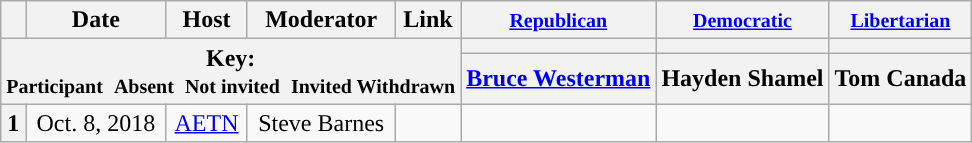<table class="wikitable" style="text-align:center;">
<tr>
<th scope="col"></th>
<th scope="col">Date</th>
<th scope="col">Host</th>
<th scope="col">Moderator</th>
<th scope="col">Link</th>
<th scope="col"><small><a href='#'>Republican</a></small></th>
<th scope="col"><small><a href='#'>Democratic</a></small></th>
<th scope="col"><small><a href='#'>Libertarian</a></small></th>
</tr>
<tr>
<th colspan="5" rowspan="2">Key:<br> <small>Participant </small>  <small>Absent </small>  <small>Not invited </small>  <small>Invited  Withdrawn</small></th>
<th scope="col" style="background:"></th>
<th scope="col" style="background:"></th>
<th scope="col" style="background:"></th>
</tr>
<tr>
<th scope="col"><a href='#'>Bruce Westerman</a></th>
<th scope="col">Hayden Shamel</th>
<th scope="col">Tom Canada</th>
</tr>
<tr>
<th>1</th>
<td style="white-space:nowrap;">Oct. 8, 2018</td>
<td style="white-space:nowrap;"><a href='#'>AETN</a></td>
<td style="white-space:nowrap;">Steve Barnes</td>
<td style="white-space:nowrap;"></td>
<td></td>
<td></td>
<td></td>
</tr>
</table>
